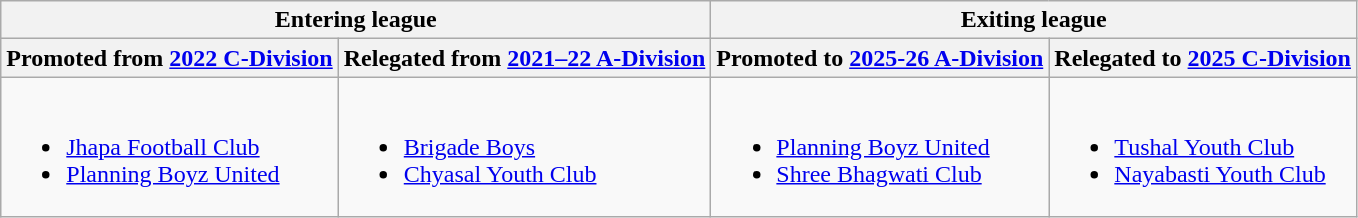<table class="wikitable">
<tr>
<th colspan=2>Entering league</th>
<th colspan=2>Exiting league</th>
</tr>
<tr>
<th>Promoted from <a href='#'>2022 C-Division</a> </th>
<th>Relegated from <a href='#'>2021–22 A-Division</a> </th>
<th>Promoted to <a href='#'>2025-26 A-Division</a></th>
<th>Relegated to <a href='#'>2025 C-Division</a></th>
</tr>
<tr style="vertical-align:top;">
<td><br><ul><li><a href='#'>Jhapa Football Club</a></li><li><a href='#'>Planning Boyz United</a></li></ul></td>
<td><br><ul><li><a href='#'>Brigade Boys</a></li><li><a href='#'>Chyasal Youth Club</a></li></ul></td>
<td><br><ul><li><a href='#'>Planning Boyz United</a></li><li><a href='#'>Shree Bhagwati Club</a></li></ul></td>
<td><br><ul><li><a href='#'>Tushal Youth Club</a></li><li><a href='#'>Nayabasti Youth Club</a></li></ul></td>
</tr>
</table>
